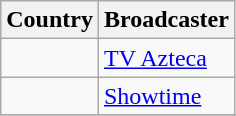<table class="wikitable">
<tr>
<th align=center>Country</th>
<th align=center>Broadcaster</th>
</tr>
<tr>
<td></td>
<td><a href='#'>TV Azteca</a></td>
</tr>
<tr>
<td></td>
<td><a href='#'>Showtime</a></td>
</tr>
<tr>
</tr>
</table>
